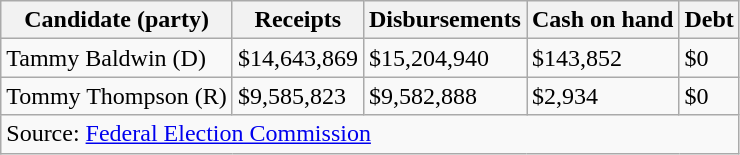<table class="wikitable sortable">
<tr>
<th>Candidate (party)</th>
<th>Receipts</th>
<th>Disbursements</th>
<th>Cash on hand</th>
<th>Debt</th>
</tr>
<tr>
<td>Tammy Baldwin (D)</td>
<td>$14,643,869</td>
<td>$15,204,940</td>
<td>$143,852</td>
<td>$0</td>
</tr>
<tr>
<td>Tommy Thompson (R)</td>
<td>$9,585,823</td>
<td>$9,582,888</td>
<td>$2,934</td>
<td>$0</td>
</tr>
<tr>
<td colspan=5>Source: <a href='#'>Federal Election Commission</a></td>
</tr>
</table>
